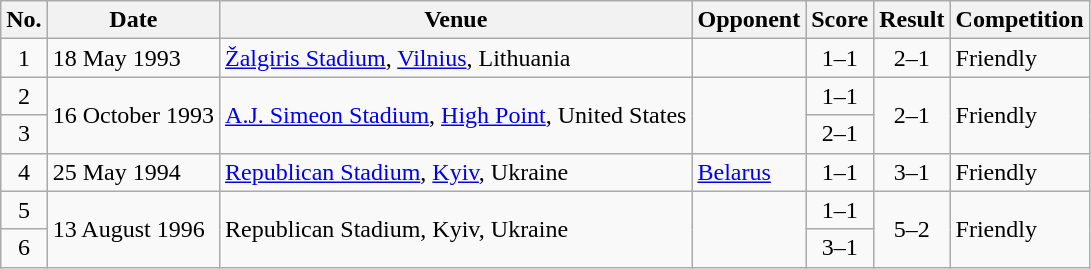<table class="wikitable sortable">
<tr>
<th scope="col">No.</th>
<th scope="col">Date</th>
<th scope="col">Venue</th>
<th scope="col">Opponent</th>
<th scope="col">Score</th>
<th scope="col">Result</th>
<th scope="col">Competition</th>
</tr>
<tr>
<td align="center">1</td>
<td>18 May 1993</td>
<td><a href='#'>Žalgiris Stadium</a>, <a href='#'>Vilnius</a>, Lithuania</td>
<td></td>
<td align="center">1–1</td>
<td align="center">2–1</td>
<td>Friendly</td>
</tr>
<tr>
<td align="center">2</td>
<td rowspan="2">16 October 1993</td>
<td rowspan="2"><a href='#'>A.J. Simeon Stadium</a>, <a href='#'>High Point</a>, United States</td>
<td rowspan="2"></td>
<td align="center">1–1</td>
<td rowspan="2" style="text-align:center">2–1</td>
<td rowspan="2">Friendly</td>
</tr>
<tr>
<td align="center">3</td>
<td align="center">2–1</td>
</tr>
<tr>
<td align="center">4</td>
<td>25 May 1994</td>
<td><a href='#'>Republican Stadium</a>, <a href='#'>Kyiv</a>, Ukraine</td>
<td> <a href='#'>Belarus</a></td>
<td align="center">1–1</td>
<td align="center">3–1</td>
<td>Friendly</td>
</tr>
<tr>
<td align="center">5</td>
<td rowspan="2">13 August 1996</td>
<td rowspan="2">Republican Stadium, Kyiv, Ukraine</td>
<td rowspan="2"></td>
<td align="center">1–1</td>
<td rowspan="2" style="text-align:center">5–2</td>
<td rowspan="2">Friendly</td>
</tr>
<tr>
<td align="center">6</td>
<td align="center">3–1</td>
</tr>
</table>
